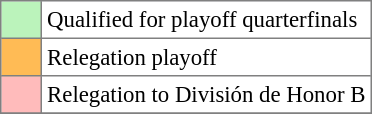<table bgcolor="#f7f8ff" cellpadding="3" cellspacing="0" border="1" style="font-size: 95%; border: gray solid 1px; border-collapse: collapse;text-align:center; margin:1em auto;">
<tr>
<td style="background: #BBF3BB;" width="20"></td>
<td bgcolor="#ffffff" align="left">Qualified for playoff quarterfinals</td>
</tr>
<tr>
<td style="background: #FFBB55;" width="20"></td>
<td bgcolor="#ffffff" align="left">Relegation playoff</td>
</tr>
<tr>
<td style="background: #FFBBBB;" width="20"></td>
<td bgcolor="#ffffff" align="left">Relegation to División de Honor B</td>
</tr>
<tr>
</tr>
</table>
